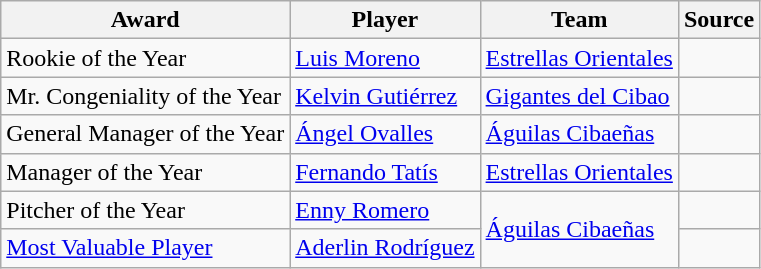<table class="wikitable" style="text-align:left;">
<tr>
<th>Award</th>
<th>Player</th>
<th>Team</th>
<th>Source</th>
</tr>
<tr>
<td>Rookie of the Year</td>
<td> <a href='#'>Luis Moreno</a></td>
<td align=left><a href='#'>Estrellas Orientales</a></td>
<td align=center></td>
</tr>
<tr>
<td>Mr. Congeniality of the Year</td>
<td> <a href='#'>Kelvin Gutiérrez</a></td>
<td align=left><a href='#'>Gigantes del Cibao</a></td>
<td align=center></td>
</tr>
<tr>
<td>General Manager of the Year</td>
<td> <a href='#'>Ángel Ovalles</a></td>
<td align=left><a href='#'>Águilas Cibaeñas</a></td>
<td align=center></td>
</tr>
<tr>
<td>Manager of the Year</td>
<td> <a href='#'>Fernando Tatís</a></td>
<td align=left><a href='#'>Estrellas Orientales</a></td>
<td align=center></td>
</tr>
<tr>
<td>Pitcher of the Year</td>
<td> <a href='#'>Enny Romero</a></td>
<td rowspan=2 align=left><a href='#'>Águilas Cibaeñas</a></td>
<td align=center></td>
</tr>
<tr>
<td><a href='#'>Most Valuable Player</a></td>
<td> <a href='#'>Aderlin Rodríguez</a></td>
<td align=center></td>
</tr>
</table>
